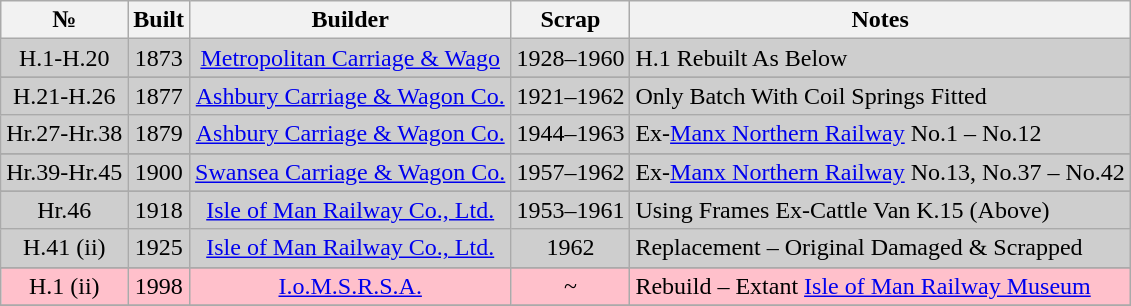<table class="wikitable">
<tr>
<th>№</th>
<th>Built</th>
<th>Builder</th>
<th>Scrap</th>
<th>Notes</th>
</tr>
<tr bgcolor=#cecece>
<td align="center">H.1-H.20</td>
<td align="center">1873</td>
<td align="center"><a href='#'>Metropolitan Carriage & Wago</a></td>
<td align="center">1928–1960</td>
<td>H.1 Rebuilt As Below</td>
</tr>
<tr bgcolor=#cecece>
</tr>
<tr>
</tr>
<tr bgcolor=#cecece>
<td align="center">H.21-H.26</td>
<td align="center">1877</td>
<td align="center"><a href='#'>Ashbury Carriage & Wagon Co.</a></td>
<td align="center">1921–1962</td>
<td>Only Batch With Coil Springs Fitted</td>
</tr>
<tr bgcolor=#cecece>
<td align="center">Hr.27-Hr.38</td>
<td align="center">1879</td>
<td align="center"><a href='#'>Ashbury Carriage & Wagon Co.</a></td>
<td align="center">1944–1963</td>
<td>Ex-<a href='#'>Manx Northern Railway</a> No.1 – No.12</td>
</tr>
<tr bgcolor=#cecece>
</tr>
<tr>
</tr>
<tr bgcolor=#cecece>
<td align="center">Hr.39-Hr.45</td>
<td align="center">1900</td>
<td align="center"><a href='#'>Swansea Carriage & Wagon Co.</a></td>
<td align="center">1957–1962</td>
<td>Ex-<a href='#'>Manx Northern Railway</a> No.13, No.37 – No.42</td>
</tr>
<tr bgcolor=#cecece>
</tr>
<tr>
</tr>
<tr bgcolor=#cecece>
<td align="center">Hr.46</td>
<td align="center">1918</td>
<td align="center"><a href='#'>Isle of Man Railway Co., Ltd.</a></td>
<td align="center">1953–1961</td>
<td>Using Frames Ex-Cattle Van K.15 (Above)</td>
</tr>
<tr bgcolor=#cecece>
<td align="center">H.41 (ii)</td>
<td align="center">1925</td>
<td align="center"><a href='#'>Isle of Man Railway Co., Ltd.</a></td>
<td align="center">1962</td>
<td>Replacement – Original Damaged & Scrapped</td>
</tr>
<tr>
</tr>
<tr bgcolor=#ffc0cb>
<td align="center">H.1 (ii)</td>
<td align="center">1998</td>
<td align="center"><a href='#'>I.o.M.S.R.S.A.</a></td>
<td align="center">~</td>
<td>Rebuild – Extant <a href='#'>Isle of Man Railway Museum</a></td>
</tr>
<tr>
</tr>
</table>
